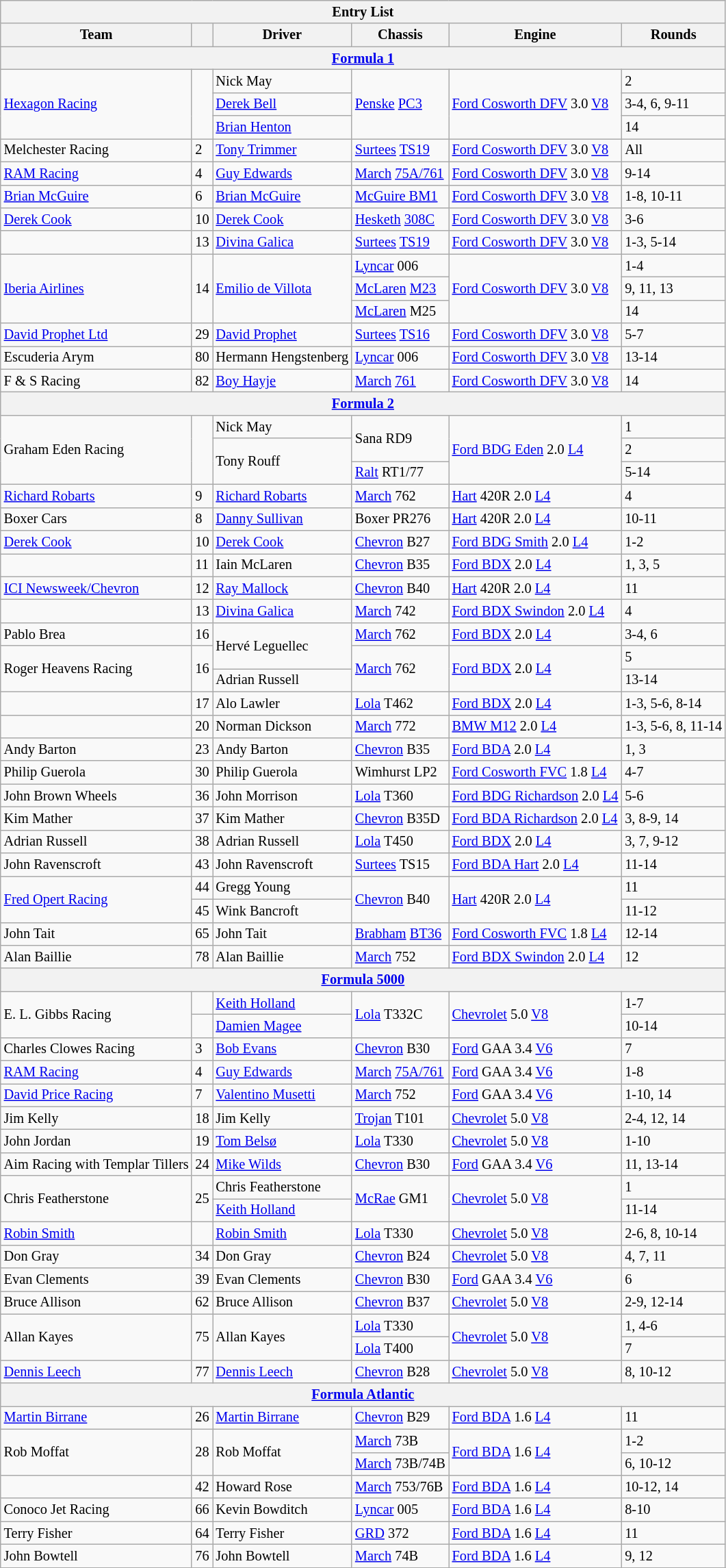<table class="wikitable" style="font-size: 85%;">
<tr>
<th colspan=6>Entry List</th>
</tr>
<tr>
<th>Team</th>
<th></th>
<th>Driver</th>
<th>Chassis</th>
<th>Engine</th>
<th>Rounds</th>
</tr>
<tr>
<th colspan="6"><a href='#'>Formula 1</a></th>
</tr>
<tr>
<td rowspan=3> <a href='#'>Hexagon Racing</a></td>
<td rowspan=3></td>
<td> Nick May</td>
<td rowspan=3><a href='#'>Penske</a> <a href='#'>PC3</a></td>
<td rowspan=3><a href='#'>Ford Cosworth DFV</a> 3.0 <a href='#'>V8</a></td>
<td>2</td>
</tr>
<tr>
<td> <a href='#'>Derek Bell</a></td>
<td>3-4, 6, 9-11</td>
</tr>
<tr>
<td> <a href='#'>Brian Henton</a></td>
<td>14</td>
</tr>
<tr>
<td> Melchester Racing</td>
<td>2</td>
<td> <a href='#'>Tony Trimmer</a></td>
<td><a href='#'>Surtees</a> <a href='#'>TS19</a></td>
<td><a href='#'>Ford Cosworth DFV</a> 3.0 <a href='#'>V8</a></td>
<td>All</td>
</tr>
<tr>
<td> <a href='#'>RAM Racing</a></td>
<td>4</td>
<td> <a href='#'>Guy Edwards</a></td>
<td><a href='#'>March</a> <a href='#'>75A/761</a></td>
<td><a href='#'>Ford Cosworth DFV</a> 3.0 <a href='#'>V8</a></td>
<td>9-14</td>
</tr>
<tr>
<td> <a href='#'>Brian McGuire</a></td>
<td>6</td>
<td> <a href='#'>Brian McGuire</a></td>
<td><a href='#'>McGuire BM1</a></td>
<td><a href='#'>Ford Cosworth DFV</a> 3.0 <a href='#'>V8</a></td>
<td>1-8, 10-11</td>
</tr>
<tr>
<td> <a href='#'>Derek Cook</a></td>
<td>10</td>
<td> <a href='#'>Derek Cook</a></td>
<td><a href='#'>Hesketh</a> <a href='#'>308C</a></td>
<td><a href='#'>Ford Cosworth DFV</a> 3.0 <a href='#'>V8</a></td>
<td>3-6</td>
</tr>
<tr>
<td> </td>
<td>13</td>
<td> <a href='#'>Divina Galica</a></td>
<td><a href='#'>Surtees</a> <a href='#'>TS19</a></td>
<td><a href='#'>Ford Cosworth DFV</a> 3.0 <a href='#'>V8</a></td>
<td>1-3, 5-14</td>
</tr>
<tr>
<td rowspan=3> <a href='#'>Iberia Airlines</a></td>
<td rowspan=3>14</td>
<td rowspan=3> <a href='#'>Emilio de Villota</a></td>
<td><a href='#'>Lyncar</a> 006</td>
<td rowspan=3><a href='#'>Ford Cosworth DFV</a> 3.0 <a href='#'>V8</a></td>
<td>1-4</td>
</tr>
<tr>
<td><a href='#'>McLaren</a> <a href='#'>M23</a></td>
<td>9, 11, 13</td>
</tr>
<tr>
<td><a href='#'>McLaren</a> M25</td>
<td>14</td>
</tr>
<tr>
<td> <a href='#'>David Prophet Ltd</a></td>
<td>29</td>
<td> <a href='#'>David Prophet</a></td>
<td><a href='#'>Surtees</a> <a href='#'>TS16</a></td>
<td><a href='#'>Ford Cosworth DFV</a> 3.0 <a href='#'>V8</a></td>
<td>5-7</td>
</tr>
<tr>
<td> Escuderia Arym</td>
<td>80</td>
<td> Hermann Hengstenberg</td>
<td><a href='#'>Lyncar</a> 006</td>
<td><a href='#'>Ford Cosworth DFV</a> 3.0 <a href='#'>V8</a></td>
<td>13-14</td>
</tr>
<tr>
<td> F & S Racing</td>
<td>82</td>
<td> <a href='#'>Boy Hayje</a></td>
<td><a href='#'>March</a> <a href='#'>761</a></td>
<td><a href='#'>Ford Cosworth DFV</a> 3.0 <a href='#'>V8</a></td>
<td>14</td>
</tr>
<tr>
<th colspan="6"><a href='#'>Formula 2</a></th>
</tr>
<tr>
<td rowspan=3> Graham Eden Racing</td>
<td rowspan=3></td>
<td> Nick May</td>
<td rowspan=2>Sana RD9</td>
<td rowspan=3><a href='#'>Ford BDG Eden</a> 2.0 <a href='#'>L4</a></td>
<td>1</td>
</tr>
<tr>
<td rowspan=2> Tony Rouff</td>
<td>2</td>
</tr>
<tr>
<td><a href='#'>Ralt</a> RT1/77</td>
<td>5-14</td>
</tr>
<tr>
<td> <a href='#'>Richard Robarts</a></td>
<td>9</td>
<td> <a href='#'>Richard Robarts</a></td>
<td><a href='#'>March</a> 762</td>
<td><a href='#'>Hart</a> 420R 2.0 <a href='#'>L4</a></td>
<td>4</td>
</tr>
<tr>
<td> Boxer Cars</td>
<td>8</td>
<td> <a href='#'>Danny Sullivan</a></td>
<td>Boxer PR276</td>
<td><a href='#'>Hart</a> 420R 2.0 <a href='#'>L4</a></td>
<td>10-11</td>
</tr>
<tr>
<td> <a href='#'>Derek Cook</a></td>
<td>10</td>
<td> <a href='#'>Derek Cook</a></td>
<td><a href='#'>Chevron</a> B27</td>
<td><a href='#'>Ford BDG Smith</a> 2.0 <a href='#'>L4</a></td>
<td>1-2</td>
</tr>
<tr>
<td> </td>
<td>11</td>
<td> Iain McLaren</td>
<td><a href='#'>Chevron</a> B35</td>
<td><a href='#'>Ford BDX</a> 2.0 <a href='#'>L4</a></td>
<td>1, 3, 5</td>
</tr>
<tr>
<td> <a href='#'>ICI Newsweek/Chevron</a></td>
<td>12</td>
<td> <a href='#'>Ray Mallock</a></td>
<td><a href='#'>Chevron</a> B40</td>
<td><a href='#'>Hart</a> 420R 2.0 <a href='#'>L4</a></td>
<td>11</td>
</tr>
<tr>
<td> </td>
<td>13</td>
<td> <a href='#'>Divina Galica</a></td>
<td><a href='#'>March</a> 742</td>
<td><a href='#'>Ford BDX Swindon</a> 2.0 <a href='#'>L4</a></td>
<td>4</td>
</tr>
<tr>
<td> Pablo Brea</td>
<td>16</td>
<td rowspan=2> Hervé Leguellec</td>
<td><a href='#'>March</a> 762</td>
<td><a href='#'>Ford BDX</a> 2.0 <a href='#'>L4</a></td>
<td>3-4, 6</td>
</tr>
<tr>
<td rowspan=2> Roger Heavens Racing</td>
<td rowspan=2>16</td>
<td rowspan=2><a href='#'>March</a> 762</td>
<td rowspan=2><a href='#'>Ford BDX</a> 2.0 <a href='#'>L4</a></td>
<td>5</td>
</tr>
<tr>
<td> Adrian Russell</td>
<td>13-14</td>
</tr>
<tr>
<td> </td>
<td>17</td>
<td> Alo Lawler</td>
<td><a href='#'>Lola</a> T462</td>
<td><a href='#'>Ford BDX</a> 2.0 <a href='#'>L4</a></td>
<td>1-3, 5-6, 8-14</td>
</tr>
<tr>
<td> </td>
<td>20</td>
<td> Norman Dickson</td>
<td><a href='#'>March</a> 772</td>
<td><a href='#'>BMW M12</a> 2.0 <a href='#'>L4</a></td>
<td>1-3, 5-6, 8, 11-14</td>
</tr>
<tr>
<td> Andy Barton</td>
<td>23</td>
<td> Andy Barton</td>
<td><a href='#'>Chevron</a> B35</td>
<td><a href='#'>Ford BDA</a> 2.0 <a href='#'>L4</a></td>
<td>1, 3</td>
</tr>
<tr>
<td> Philip Guerola</td>
<td>30</td>
<td> Philip Guerola</td>
<td>Wimhurst LP2</td>
<td><a href='#'>Ford Cosworth FVC</a> 1.8 <a href='#'>L4</a></td>
<td>4-7</td>
</tr>
<tr>
<td> John Brown Wheels</td>
<td>36</td>
<td> John Morrison</td>
<td><a href='#'>Lola</a> T360</td>
<td><a href='#'>Ford BDG Richardson</a> 2.0 <a href='#'>L4</a></td>
<td>5-6</td>
</tr>
<tr>
<td> Kim Mather</td>
<td>37</td>
<td> Kim Mather</td>
<td><a href='#'>Chevron</a> B35D</td>
<td><a href='#'>Ford BDA Richardson</a> 2.0 <a href='#'>L4</a></td>
<td>3, 8-9, 14</td>
</tr>
<tr>
<td> Adrian Russell</td>
<td>38</td>
<td> Adrian Russell</td>
<td><a href='#'>Lola</a> T450</td>
<td><a href='#'>Ford BDX</a> 2.0 <a href='#'>L4</a></td>
<td>3, 7, 9-12</td>
</tr>
<tr>
<td> John Ravenscroft</td>
<td>43</td>
<td> John Ravenscroft</td>
<td><a href='#'>Surtees</a> TS15</td>
<td><a href='#'>Ford BDA Hart</a> 2.0 <a href='#'>L4</a></td>
<td>11-14</td>
</tr>
<tr>
<td rowspan=2> <a href='#'>Fred Opert Racing</a></td>
<td>44</td>
<td> Gregg Young</td>
<td rowspan=2><a href='#'>Chevron</a> B40</td>
<td rowspan=2><a href='#'>Hart</a> 420R 2.0 <a href='#'>L4</a></td>
<td>11</td>
</tr>
<tr>
<td>45</td>
<td> Wink Bancroft</td>
<td>11-12</td>
</tr>
<tr>
<td> John Tait</td>
<td>65</td>
<td> John Tait</td>
<td><a href='#'>Brabham</a> <a href='#'>BT36</a></td>
<td><a href='#'>Ford Cosworth FVC</a> 1.8 <a href='#'>L4</a></td>
<td>12-14</td>
</tr>
<tr>
<td> Alan Baillie</td>
<td>78</td>
<td> Alan Baillie</td>
<td><a href='#'>March</a> 752</td>
<td><a href='#'>Ford BDX Swindon</a> 2.0 <a href='#'>L4</a></td>
<td>12</td>
</tr>
<tr>
<th colspan="6"><a href='#'>Formula 5000</a></th>
</tr>
<tr>
<td rowspan=2> E. L. Gibbs Racing</td>
<td></td>
<td> <a href='#'>Keith Holland</a></td>
<td rowspan=2><a href='#'>Lola</a> T332C</td>
<td rowspan=2><a href='#'>Chevrolet</a> 5.0 <a href='#'>V8</a></td>
<td>1-7</td>
</tr>
<tr>
<td></td>
<td> <a href='#'>Damien Magee</a></td>
<td>10-14</td>
</tr>
<tr>
<td> Charles Clowes Racing</td>
<td>3</td>
<td> <a href='#'>Bob Evans</a></td>
<td><a href='#'>Chevron</a> B30</td>
<td><a href='#'>Ford</a> GAA 3.4 <a href='#'>V6</a></td>
<td>7</td>
</tr>
<tr>
<td> <a href='#'>RAM Racing</a></td>
<td>4</td>
<td> <a href='#'>Guy Edwards</a></td>
<td><a href='#'>March</a> <a href='#'>75A/761</a></td>
<td><a href='#'>Ford</a> GAA 3.4 <a href='#'>V6</a></td>
<td>1-8</td>
</tr>
<tr>
<td> <a href='#'>David Price Racing</a></td>
<td>7</td>
<td> <a href='#'>Valentino Musetti</a></td>
<td><a href='#'>March</a> 752</td>
<td><a href='#'>Ford</a> GAA 3.4 <a href='#'>V6</a></td>
<td>1-10, 14</td>
</tr>
<tr>
<td> Jim Kelly</td>
<td>18</td>
<td> Jim Kelly</td>
<td><a href='#'>Trojan</a> T101</td>
<td><a href='#'>Chevrolet</a> 5.0 <a href='#'>V8</a></td>
<td>2-4, 12, 14</td>
</tr>
<tr>
<td> John Jordan</td>
<td>19</td>
<td> <a href='#'>Tom Belsø</a></td>
<td><a href='#'>Lola</a> T330</td>
<td><a href='#'>Chevrolet</a> 5.0 <a href='#'>V8</a></td>
<td>1-10</td>
</tr>
<tr>
<td> Aim Racing with Templar Tillers</td>
<td>24</td>
<td> <a href='#'>Mike Wilds</a></td>
<td><a href='#'>Chevron</a> B30</td>
<td><a href='#'>Ford</a> GAA 3.4 <a href='#'>V6</a></td>
<td>11, 13-14</td>
</tr>
<tr>
<td rowspan=2> Chris Featherstone</td>
<td rowspan=2>25</td>
<td> Chris Featherstone</td>
<td rowspan=2><a href='#'>McRae</a> GM1</td>
<td rowspan=2><a href='#'>Chevrolet</a> 5.0 <a href='#'>V8</a></td>
<td>1</td>
</tr>
<tr>
<td> <a href='#'>Keith Holland</a></td>
<td>11-14</td>
</tr>
<tr>
<td> <a href='#'>Robin Smith</a></td>
<td></td>
<td> <a href='#'>Robin Smith</a></td>
<td><a href='#'>Lola</a> T330</td>
<td><a href='#'>Chevrolet</a> 5.0 <a href='#'>V8</a></td>
<td>2-6, 8, 10-14</td>
</tr>
<tr>
<td> Don Gray</td>
<td>34</td>
<td> Don Gray</td>
<td><a href='#'>Chevron</a> B24</td>
<td><a href='#'>Chevrolet</a> 5.0 <a href='#'>V8</a></td>
<td>4, 7, 11</td>
</tr>
<tr>
<td> Evan Clements</td>
<td>39</td>
<td> Evan Clements</td>
<td><a href='#'>Chevron</a> B30</td>
<td><a href='#'>Ford</a> GAA 3.4 <a href='#'>V6</a></td>
<td>6</td>
</tr>
<tr>
<td> Bruce Allison</td>
<td>62</td>
<td> Bruce Allison</td>
<td><a href='#'>Chevron</a> B37</td>
<td><a href='#'>Chevrolet</a> 5.0 <a href='#'>V8</a></td>
<td>2-9, 12-14</td>
</tr>
<tr>
<td rowspan=2> Allan Kayes</td>
<td rowspan=2>75</td>
<td rowspan=2> Allan Kayes</td>
<td><a href='#'>Lola</a> T330</td>
<td rowspan=2><a href='#'>Chevrolet</a> 5.0 <a href='#'>V8</a></td>
<td>1, 4-6</td>
</tr>
<tr>
<td><a href='#'>Lola</a> T400</td>
<td>7</td>
</tr>
<tr>
<td> <a href='#'>Dennis Leech</a></td>
<td>77</td>
<td> <a href='#'>Dennis Leech</a></td>
<td><a href='#'>Chevron</a> B28</td>
<td><a href='#'>Chevrolet</a> 5.0 <a href='#'>V8</a></td>
<td>8, 10-12</td>
</tr>
<tr>
<th colspan="6"><a href='#'>Formula Atlantic</a></th>
</tr>
<tr>
<td> <a href='#'>Martin Birrane</a></td>
<td>26</td>
<td> <a href='#'>Martin Birrane</a></td>
<td><a href='#'>Chevron</a> B29</td>
<td><a href='#'>Ford BDA</a> 1.6 <a href='#'>L4</a></td>
<td>11</td>
</tr>
<tr>
<td rowspan=2> Rob Moffat</td>
<td rowspan=2>28</td>
<td rowspan=2> Rob Moffat</td>
<td><a href='#'>March</a> 73B</td>
<td rowspan=2><a href='#'>Ford BDA</a> 1.6 <a href='#'>L4</a></td>
<td>1-2</td>
</tr>
<tr>
<td><a href='#'>March</a> 73B/74B</td>
<td>6, 10-12</td>
</tr>
<tr>
<td> </td>
<td>42</td>
<td> Howard Rose</td>
<td><a href='#'>March</a> 753/76B</td>
<td><a href='#'>Ford BDA</a> 1.6 <a href='#'>L4</a></td>
<td>10-12, 14</td>
</tr>
<tr>
<td> Conoco Jet Racing</td>
<td>66</td>
<td> Kevin Bowditch</td>
<td><a href='#'>Lyncar</a> 005</td>
<td><a href='#'>Ford BDA</a> 1.6 <a href='#'>L4</a></td>
<td>8-10</td>
</tr>
<tr>
<td> Terry Fisher</td>
<td>64</td>
<td> Terry Fisher</td>
<td><a href='#'>GRD</a> 372</td>
<td><a href='#'>Ford BDA</a> 1.6 <a href='#'>L4</a></td>
<td>11</td>
</tr>
<tr>
<td> John Bowtell</td>
<td>76</td>
<td> John Bowtell</td>
<td><a href='#'>March</a> 74B</td>
<td><a href='#'>Ford BDA</a> 1.6 <a href='#'>L4</a></td>
<td>9, 12</td>
</tr>
<tr>
</tr>
</table>
